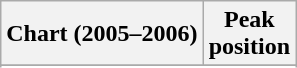<table class="wikitable sortable">
<tr>
<th align="left">Chart (2005–2006)</th>
<th align="center">Peak<br>position</th>
</tr>
<tr>
</tr>
<tr>
</tr>
</table>
